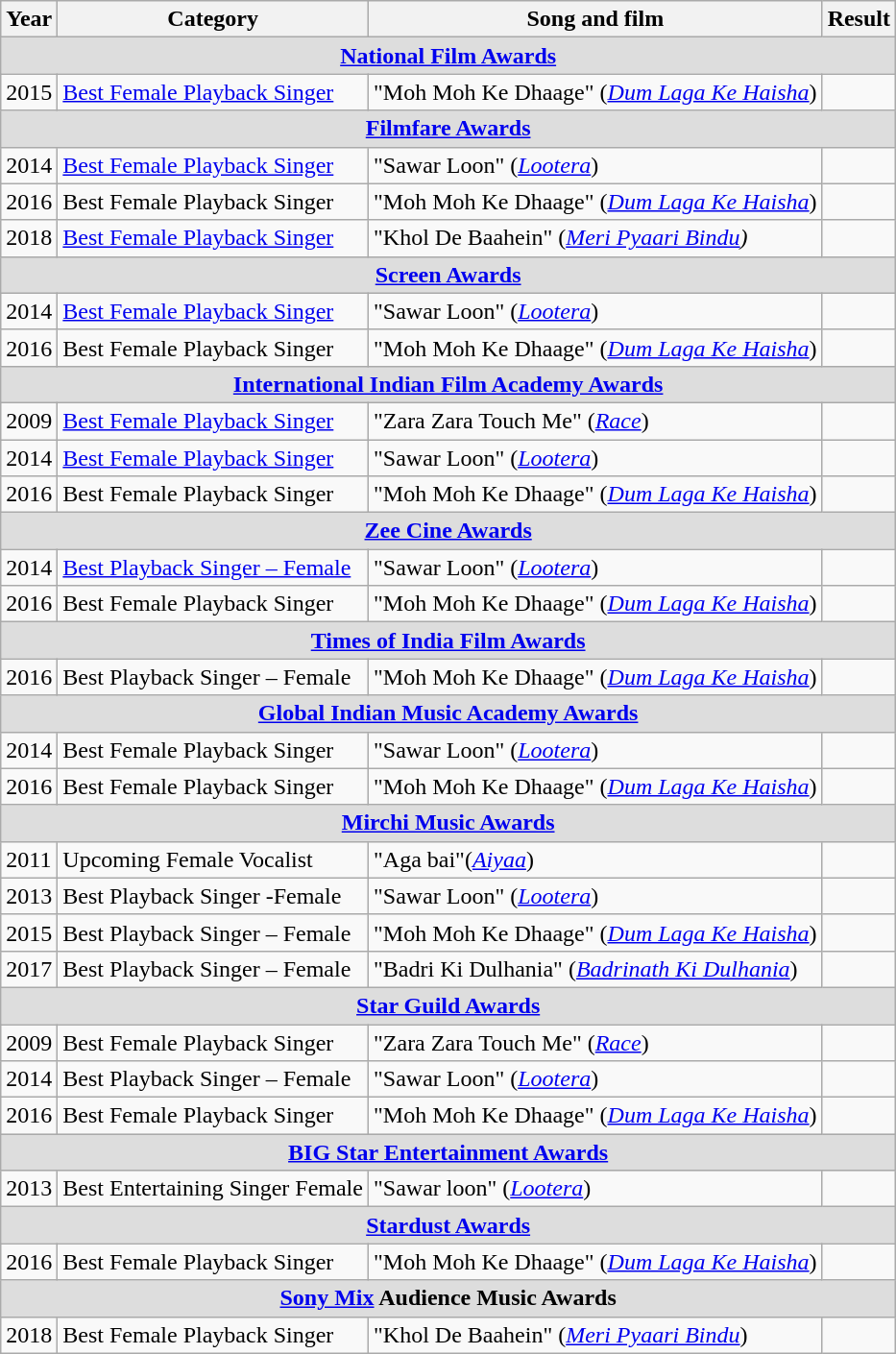<table class="wikitable sortable">
<tr>
<th>Year</th>
<th>Category</th>
<th>Song and film</th>
<th>Result</th>
</tr>
<tr style="background:#ddd;">
<td colspan="4" style="text-align: center; "><strong><a href='#'>National Film Awards</a></strong></td>
</tr>
<tr>
<td>2015</td>
<td><a href='#'>Best Female Playback Singer</a></td>
<td>"Moh Moh Ke Dhaage" (<em><a href='#'>Dum Laga Ke Haisha</a></em>)</td>
<td></td>
</tr>
<tr style="background:#ddd; ">
<td colspan="4" style="text-align: center; "><strong><a href='#'>Filmfare Awards</a></strong></td>
</tr>
<tr>
<td>2014</td>
<td><a href='#'>Best Female Playback Singer</a></td>
<td>"Sawar Loon" (<em><a href='#'>Lootera</a></em>)</td>
<td></td>
</tr>
<tr>
<td>2016</td>
<td>Best Female Playback Singer</td>
<td>"Moh Moh Ke Dhaage" (<em><a href='#'>Dum Laga Ke Haisha</a></em>)</td>
<td></td>
</tr>
<tr>
<td>2018</td>
<td><a href='#'>Best Female Playback Singer</a></td>
<td>"Khol De Baahein" (<em><a href='#'>Meri Pyaari Bindu</a>)</em></td>
<td></td>
</tr>
<tr style="background:#ddd; ">
<td colspan="4" style="text-align: center; "><strong><a href='#'>Screen Awards</a></strong></td>
</tr>
<tr>
<td>2014</td>
<td><a href='#'>Best Female Playback Singer</a></td>
<td>"Sawar Loon" (<em><a href='#'>Lootera</a></em>)</td>
<td></td>
</tr>
<tr>
<td>2016</td>
<td>Best Female Playback Singer</td>
<td>"Moh Moh Ke Dhaage" (<em><a href='#'>Dum Laga Ke Haisha</a></em>)</td>
<td></td>
</tr>
<tr style="background:#ddd; ">
<td colspan="4" style="text-align: center; "><strong><a href='#'>International Indian Film Academy Awards</a></strong></td>
</tr>
<tr>
<td>2009</td>
<td><a href='#'>Best Female Playback Singer</a></td>
<td>"Zara Zara Touch Me" (<em><a href='#'>Race</a></em>)</td>
<td></td>
</tr>
<tr>
<td>2014</td>
<td><a href='#'>Best Female Playback Singer</a></td>
<td>"Sawar Loon" (<em><a href='#'>Lootera</a></em>)</td>
<td></td>
</tr>
<tr>
<td>2016</td>
<td>Best Female Playback Singer</td>
<td>"Moh Moh Ke Dhaage" (<em><a href='#'>Dum Laga Ke Haisha</a></em>)</td>
<td></td>
</tr>
<tr style="background:#ddd; ">
<td colspan="4" style="text-align: center; "><strong><a href='#'>Zee Cine Awards</a></strong></td>
</tr>
<tr>
<td>2014</td>
<td><a href='#'>Best Playback Singer – Female</a></td>
<td>"Sawar Loon" (<em><a href='#'>Lootera</a></em>)</td>
<td></td>
</tr>
<tr>
<td>2016</td>
<td>Best Female Playback Singer</td>
<td>"Moh Moh Ke Dhaage" (<em><a href='#'>Dum Laga Ke Haisha</a></em>)</td>
<td></td>
</tr>
<tr style="background:#ddd; ">
<td colspan="4" style="text-align: center; "><strong><a href='#'>Times of India Film Awards</a></strong></td>
</tr>
<tr>
<td>2016</td>
<td>Best Playback Singer – Female</td>
<td>"Moh Moh Ke Dhaage" (<em><a href='#'>Dum Laga Ke Haisha</a></em>)</td>
<td></td>
</tr>
<tr style="background:#ddd; ">
<td colspan="4" style="text-align: center; "><strong><a href='#'>Global Indian Music Academy Awards</a></strong></td>
</tr>
<tr>
<td>2014</td>
<td>Best Female Playback Singer</td>
<td>"Sawar Loon" (<em><a href='#'>Lootera</a></em>)</td>
<td></td>
</tr>
<tr>
<td>2016</td>
<td>Best Female Playback Singer</td>
<td>"Moh Moh Ke Dhaage" (<em><a href='#'>Dum Laga Ke Haisha</a></em>)</td>
<td></td>
</tr>
<tr style="background:#ddd; ">
<td colspan="4" style="text-align: center; "><strong><a href='#'>Mirchi Music Awards</a></strong></td>
</tr>
<tr>
<td>2011</td>
<td>Upcoming Female Vocalist</td>
<td>"Aga bai"(<em><a href='#'>Aiyaa</a></em>)</td>
<td></td>
</tr>
<tr>
<td>2013</td>
<td>Best Playback Singer -Female</td>
<td>"Sawar Loon" (<em><a href='#'>Lootera</a></em>)</td>
<td></td>
</tr>
<tr>
<td>2015</td>
<td>Best Playback Singer – Female</td>
<td>"Moh Moh Ke Dhaage" (<em><a href='#'>Dum Laga Ke Haisha</a></em>)</td>
<td></td>
</tr>
<tr>
<td>2017</td>
<td>Best Playback Singer – Female</td>
<td>"Badri Ki Dulhania" (<em><a href='#'>Badrinath Ki Dulhania</a></em>)</td>
<td></td>
</tr>
<tr style="background:#ddd; ">
<td colspan="4" style="text-align: center; "><strong><a href='#'>Star Guild Awards</a></strong></td>
</tr>
<tr>
<td>2009</td>
<td>Best Female Playback Singer</td>
<td>"Zara Zara Touch Me" (<em><a href='#'>Race</a></em>)</td>
<td></td>
</tr>
<tr>
<td>2014</td>
<td>Best Playback Singer – Female</td>
<td>"Sawar Loon" (<em><a href='#'>Lootera</a></em>)</td>
<td></td>
</tr>
<tr>
<td>2016</td>
<td>Best Female Playback Singer</td>
<td>"Moh Moh Ke Dhaage" (<em><a href='#'>Dum Laga Ke Haisha</a></em>)</td>
<td></td>
</tr>
<tr style="background:#ddd; ">
<td colspan="4" style="text-align: center; "><strong><a href='#'>BIG Star Entertainment Awards</a> </strong></td>
</tr>
<tr>
<td>2013</td>
<td>Best Entertaining Singer Female</td>
<td>"Sawar loon" (<em><a href='#'>Lootera</a></em>)</td>
<td></td>
</tr>
<tr style="background:#ddd; ">
<td colspan="4" style="text-align: center; "><strong><a href='#'>Stardust Awards</a></strong></td>
</tr>
<tr>
<td>2016</td>
<td Stardust Awards for Best Female Playback Singer>Best Female Playback Singer</td>
<td>"Moh Moh Ke Dhaage" (<em><a href='#'>Dum Laga Ke Haisha</a></em>)</td>
<td></td>
</tr>
<tr style="background:#ddd; ">
<td colspan="4" style="text-align: center; "><strong> <a href='#'>Sony Mix</a> Audience Music Awards</strong></td>
</tr>
<tr>
<td>2018</td>
<td>Best Female Playback Singer</td>
<td>"Khol De Baahein" (<em><a href='#'>Meri Pyaari Bindu</a></em>)</td>
<td></td>
</tr>
</table>
